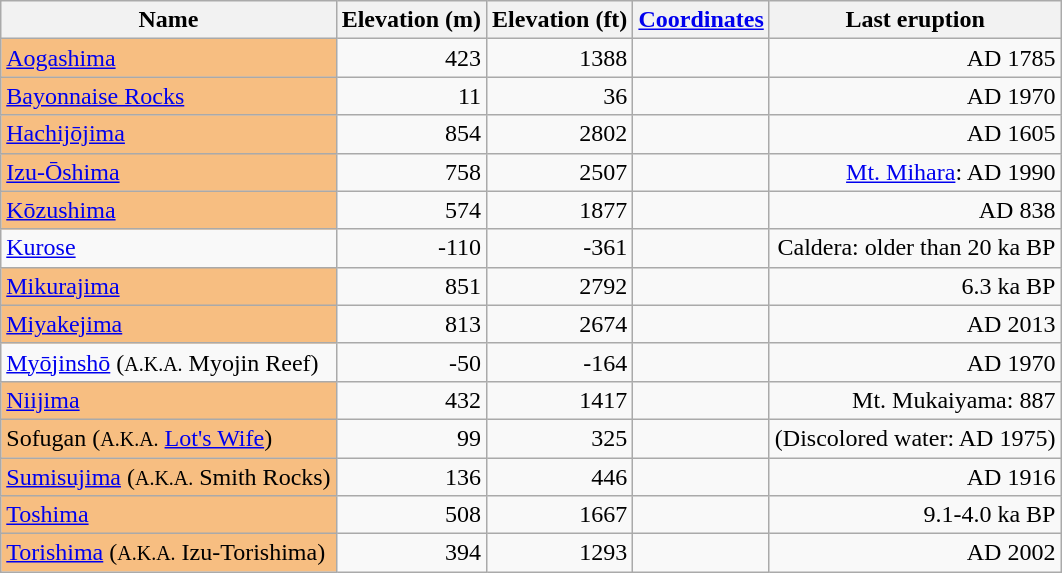<table class="wikitable sortable">
<tr>
<th>Name</th>
<th>Elevation (m)</th>
<th>Elevation (ft)</th>
<th><a href='#'>Coordinates</a></th>
<th>Last eruption</th>
</tr>
<tr align="right">
<td align="left" style="background-color:#F7BE81"><a href='#'>Aogashima</a></td>
<td>423</td>
<td>1388</td>
<td></td>
<td>AD 1785</td>
</tr>
<tr align="right">
<td align="left" style="background-color:#F7BE81"><a href='#'>Bayonnaise Rocks</a></td>
<td>11</td>
<td>36</td>
<td></td>
<td>AD 1970</td>
</tr>
<tr align="right">
<td align="left" style="background-color:#F7BE81"><a href='#'>Hachijōjima</a></td>
<td>854</td>
<td>2802</td>
<td></td>
<td>AD 1605</td>
</tr>
<tr align="right">
<td align="left" style="background-color:#F7BE81"><a href='#'>Izu-Ōshima</a></td>
<td>758</td>
<td>2507</td>
<td></td>
<td><a href='#'>Mt. Mihara</a>: AD 1990</td>
</tr>
<tr align="right">
<td align="left" style="background-color:#F7BE81"><a href='#'>Kōzushima</a></td>
<td>574</td>
<td>1877</td>
<td></td>
<td>AD 838</td>
</tr>
<tr align="right">
<td align="left"><a href='#'>Kurose</a></td>
<td>-110</td>
<td>-361</td>
<td></td>
<td>Caldera: older than 20 ka BP</td>
</tr>
<tr align="right">
<td align="left" style="background-color:#F7BE81"><a href='#'>Mikurajima</a></td>
<td>851</td>
<td>2792</td>
<td></td>
<td>6.3 ka BP</td>
</tr>
<tr align="right">
<td align="left" style="background-color:#F7BE81"><a href='#'>Miyakejima</a></td>
<td>813</td>
<td>2674</td>
<td></td>
<td>AD 2013</td>
</tr>
<tr align="right">
<td align="left"><a href='#'>Myōjinshō</a> (<small>A.K.A.</small> Myojin Reef)</td>
<td>-50</td>
<td>-164</td>
<td></td>
<td>AD 1970</td>
</tr>
<tr align="right">
<td align="left" style="background-color:#F7BE81"><a href='#'>Niijima</a></td>
<td>432</td>
<td>1417</td>
<td></td>
<td>Mt. Mukaiyama: 887</td>
</tr>
<tr align="right">
<td align="left" style="background-color:#F7BE81">Sofugan (<small>A.K.A.</small> <a href='#'>Lot's Wife</a>)</td>
<td>99</td>
<td>325</td>
<td></td>
<td>(Discolored water: AD 1975)</td>
</tr>
<tr align="right">
<td align="left" style="background-color:#F7BE81"><a href='#'>Sumisujima</a> (<small>A.K.A.</small> Smith Rocks)</td>
<td>136</td>
<td>446</td>
<td></td>
<td>AD 1916</td>
</tr>
<tr align="right">
<td align="left" style="background-color:#F7BE81"><a href='#'>Toshima</a></td>
<td>508</td>
<td>1667</td>
<td></td>
<td>9.1-4.0 ka BP</td>
</tr>
<tr align="right">
<td align="left" style="background-color:#F7BE81"><a href='#'>Torishima</a> (<small>A.K.A.</small> Izu-Torishima)</td>
<td>394</td>
<td>1293</td>
<td></td>
<td>AD 2002</td>
</tr>
</table>
